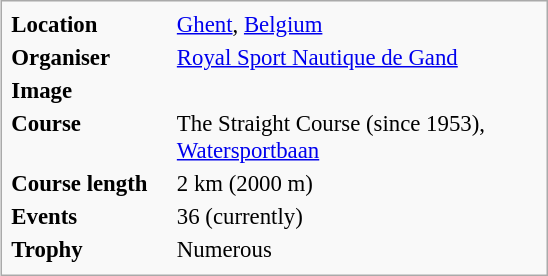<table class="infobox" style="width: 24em; font-size: 95%;">
<tr>
<td><strong>Location</strong></td>
<td><a href='#'>Ghent</a>, <a href='#'>Belgium</a></td>
</tr>
<tr>
<td><strong>Organiser</strong></td>
<td><a href='#'>Royal Sport Nautique de Gand</a></td>
</tr>
<tr>
<td><strong>Image</strong></td>
<td></td>
</tr>
<tr>
<td><strong>Course</strong></td>
<td>The Straight Course (since 1953),<br><a href='#'>Watersportbaan</a></td>
</tr>
<tr>
<td><strong>Course length</strong></td>
<td>2 km (2000 m)</td>
</tr>
<tr>
<td><strong>Events</strong></td>
<td>36 (currently)</td>
</tr>
<tr>
<td><strong>Trophy</strong></td>
<td>Numerous</td>
</tr>
<tr>
</tr>
</table>
